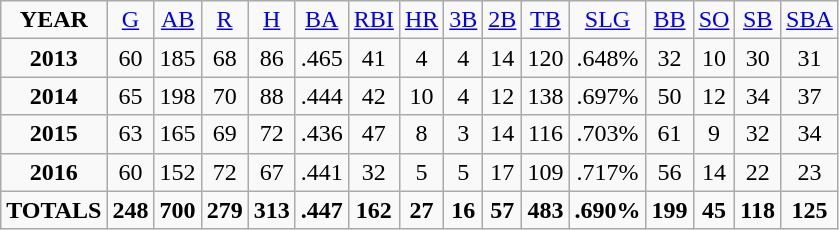<table class="wikitable">
<tr align=center>
<td><strong>YEAR</strong></td>
<td><a href='#'>G</a></td>
<td><a href='#'>AB</a></td>
<td><a href='#'>R</a></td>
<td><a href='#'>H</a></td>
<td><a href='#'>BA</a></td>
<td><a href='#'>RBI</a></td>
<td><a href='#'>HR</a></td>
<td><a href='#'>3B</a></td>
<td><a href='#'>2B</a></td>
<td><a href='#'>TB</a></td>
<td><a href='#'>SLG</a></td>
<td><a href='#'>BB</a></td>
<td><a href='#'>SO</a></td>
<td><a href='#'>SB</a></td>
<td><a href='#'>SBA</a></td>
</tr>
<tr align=center>
<td><strong>2013</strong></td>
<td>60</td>
<td>185</td>
<td>68</td>
<td>86</td>
<td>.465</td>
<td>41</td>
<td>4</td>
<td>4</td>
<td>14</td>
<td>120</td>
<td>.648%</td>
<td>32</td>
<td>10</td>
<td>30</td>
<td>31</td>
</tr>
<tr align=center>
<td><strong>2014</strong></td>
<td>65</td>
<td>198</td>
<td>70</td>
<td>88</td>
<td>.444</td>
<td>42</td>
<td>10</td>
<td>4</td>
<td>12</td>
<td>138</td>
<td>.697%</td>
<td>50</td>
<td>12</td>
<td>34</td>
<td>37</td>
</tr>
<tr align=center>
<td><strong>2015</strong></td>
<td>63</td>
<td>165</td>
<td>69</td>
<td>72</td>
<td>.436</td>
<td>47</td>
<td>8</td>
<td>3</td>
<td>14</td>
<td>116</td>
<td>.703%</td>
<td>61</td>
<td>9</td>
<td>32</td>
<td>34</td>
</tr>
<tr align=center>
<td><strong>2016</strong></td>
<td>60</td>
<td>152</td>
<td>72</td>
<td>67</td>
<td>.441</td>
<td>32</td>
<td>5</td>
<td>5</td>
<td>17</td>
<td>109</td>
<td>.717%</td>
<td>56</td>
<td>14</td>
<td>22</td>
<td>23</td>
</tr>
<tr align=center>
<td><strong>TOTALS</strong></td>
<td><strong>248</strong></td>
<td><strong>700</strong></td>
<td><strong>279</strong></td>
<td><strong>313</strong></td>
<td><strong>.447</strong></td>
<td><strong>162</strong></td>
<td><strong>27</strong></td>
<td><strong>16</strong></td>
<td><strong>57</strong></td>
<td><strong>483</strong></td>
<td><strong>.690%</strong></td>
<td><strong>199</strong></td>
<td><strong>45</strong></td>
<td><strong>118</strong></td>
<td><strong>125</strong></td>
</tr>
</table>
